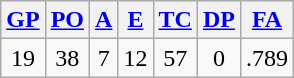<table class="wikitable">
<tr>
<th><a href='#'>GP</a></th>
<th><a href='#'>PO</a></th>
<th><a href='#'>A</a></th>
<th><a href='#'>E</a></th>
<th><a href='#'>TC</a></th>
<th><a href='#'>DP</a></th>
<th><a href='#'>FA</a></th>
</tr>
<tr align=center>
<td>19</td>
<td>38</td>
<td>7</td>
<td>12</td>
<td>57</td>
<td>0</td>
<td>.789</td>
</tr>
</table>
